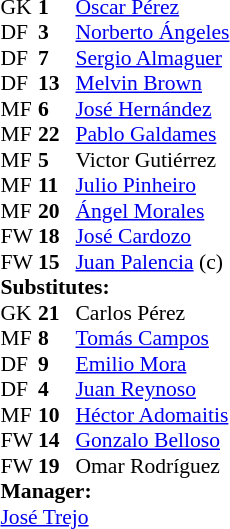<table style="font-size:90%; margin:0.2em auto;" cellspacing="0" cellpadding="0">
<tr>
<th width="25"></th>
<th width="25"></th>
</tr>
<tr>
<td>GK</td>
<td><strong>1</strong></td>
<td> <a href='#'>Oscar Pérez</a></td>
</tr>
<tr>
<td>DF</td>
<td><strong>3</strong></td>
<td> <a href='#'>Norberto Ángeles</a></td>
<td></td>
<td></td>
</tr>
<tr>
<td>DF</td>
<td><strong>7</strong></td>
<td> <a href='#'>Sergio Almaguer</a></td>
</tr>
<tr>
<td>DF</td>
<td><strong>13</strong></td>
<td> <a href='#'>Melvin Brown</a></td>
<td></td>
</tr>
<tr>
<td>MF</td>
<td><strong>6</strong></td>
<td> <a href='#'>José Hernández</a></td>
</tr>
<tr>
<td>MF</td>
<td><strong>22</strong></td>
<td> <a href='#'>Pablo Galdames</a></td>
<td></td>
</tr>
<tr>
<td>MF</td>
<td><strong>5</strong></td>
<td> Victor Gutiérrez</td>
<td></td>
<td></td>
</tr>
<tr>
<td>MF</td>
<td><strong>11</strong></td>
<td>  <a href='#'>Julio Pinheiro</a></td>
</tr>
<tr>
<td>MF</td>
<td><strong>20</strong></td>
<td> <a href='#'>Ángel Morales</a></td>
</tr>
<tr>
<td>FW</td>
<td><strong>18</strong></td>
<td> <a href='#'>José Cardozo</a></td>
<td></td>
</tr>
<tr>
<td>FW</td>
<td><strong>15</strong></td>
<td> <a href='#'>Juan Palencia</a> (c)</td>
</tr>
<tr>
<td colspan=3><strong>Substitutes:</strong></td>
</tr>
<tr>
<td>GK</td>
<td><strong>21</strong></td>
<td> Carlos Pérez</td>
</tr>
<tr>
<td>MF</td>
<td><strong>8</strong></td>
<td> <a href='#'>Tomás Campos</a></td>
<td></td>
<td></td>
</tr>
<tr>
<td>DF</td>
<td><strong>9</strong></td>
<td> <a href='#'>Emilio Mora</a></td>
</tr>
<tr>
<td>DF</td>
<td><strong>4</strong></td>
<td> <a href='#'>Juan Reynoso</a></td>
</tr>
<tr>
<td>MF</td>
<td><strong>10</strong></td>
<td> <a href='#'>Héctor Adomaitis</a></td>
<td></td>
<td></td>
</tr>
<tr>
<td>FW</td>
<td><strong>14</strong></td>
<td> <a href='#'>Gonzalo Belloso</a></td>
</tr>
<tr>
<td>FW</td>
<td><strong>19</strong></td>
<td> Omar Rodríguez</td>
</tr>
<tr>
<td colspan=3><strong>Manager:</strong></td>
</tr>
<tr>
<td colspan=4> <a href='#'>José Trejo</a></td>
</tr>
</table>
